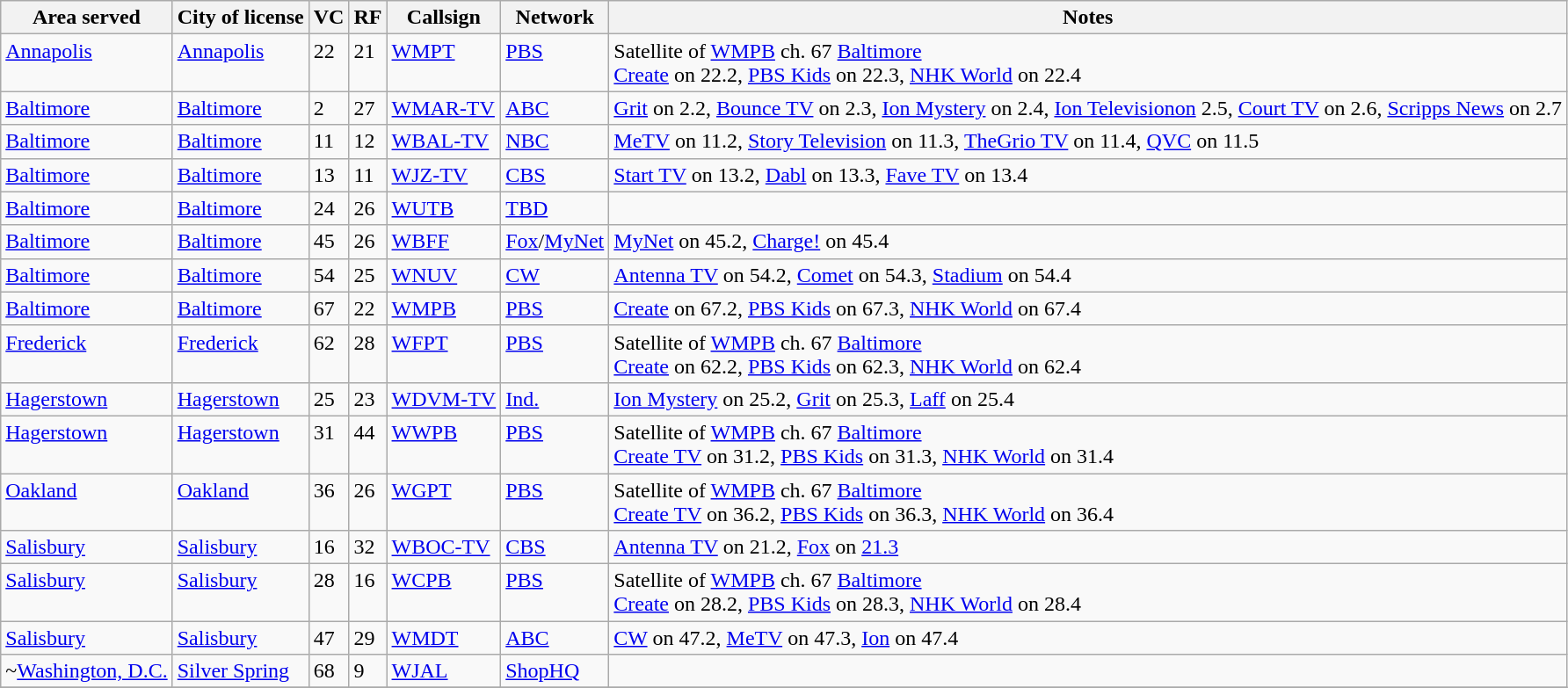<table class="sortable wikitable" style="margin: 1em 1em 1em 0; background: #f9f9f9;">
<tr>
<th>Area served</th>
<th>City of license</th>
<th>VC</th>
<th>RF</th>
<th>Callsign</th>
<th>Network</th>
<th class="unsortable">Notes</th>
</tr>
<tr style="vertical-align: top; text-align: left;">
<td><a href='#'>Annapolis</a></td>
<td><a href='#'>Annapolis</a></td>
<td>22</td>
<td>21</td>
<td><a href='#'>WMPT</a></td>
<td><a href='#'>PBS</a></td>
<td>Satellite of <a href='#'>WMPB</a> ch. 67 <a href='#'>Baltimore</a><br><a href='#'>Create</a> on 22.2, <a href='#'>PBS Kids</a> on 22.3, <a href='#'>NHK World</a> on 22.4</td>
</tr>
<tr style="vertical-align: top; text-align: left;">
<td><a href='#'>Baltimore</a></td>
<td><a href='#'>Baltimore</a></td>
<td>2</td>
<td>27</td>
<td><a href='#'>WMAR-TV</a></td>
<td><a href='#'>ABC</a></td>
<td><a href='#'>Grit</a> on 2.2, <a href='#'>Bounce TV</a> on 2.3, <a href='#'>Ion Mystery</a> on 2.4, <a href='#'>Ion Televisionon</a> 2.5, <a href='#'>Court TV</a> on 2.6, <a href='#'>Scripps News</a> on 2.7</td>
</tr>
<tr style="vertical-align: top; text-align: left;">
<td><a href='#'>Baltimore</a></td>
<td><a href='#'>Baltimore</a></td>
<td>11</td>
<td>12</td>
<td><a href='#'>WBAL-TV</a></td>
<td><a href='#'>NBC</a></td>
<td><a href='#'>MeTV</a> on 11.2, <a href='#'>Story Television</a> on 11.3, <a href='#'>TheGrio TV</a> on 11.4, <a href='#'>QVC</a> on 11.5</td>
</tr>
<tr style="vertical-align: top; text-align: left;">
<td><a href='#'>Baltimore</a></td>
<td><a href='#'>Baltimore</a></td>
<td>13</td>
<td>11</td>
<td><a href='#'>WJZ-TV</a></td>
<td><a href='#'>CBS</a></td>
<td><a href='#'>Start TV</a> on 13.2, <a href='#'>Dabl</a> on 13.3, <a href='#'>Fave TV</a> on 13.4</td>
</tr>
<tr style="vertical-align: top; text-align: left;">
<td><a href='#'>Baltimore</a></td>
<td><a href='#'>Baltimore</a></td>
<td>24</td>
<td>26</td>
<td><a href='#'>WUTB</a></td>
<td><a href='#'>TBD</a></td>
<td></td>
</tr>
<tr style="vertical-align: top; text-align: left;">
<td><a href='#'>Baltimore</a></td>
<td><a href='#'>Baltimore</a></td>
<td>45</td>
<td>26</td>
<td><a href='#'>WBFF</a></td>
<td><a href='#'>Fox</a>/<a href='#'>MyNet</a></td>
<td><a href='#'>MyNet</a> on 45.2, <a href='#'>Charge!</a> on 45.4</td>
</tr>
<tr style="vertical-align: top; text-align: left;">
<td><a href='#'>Baltimore</a></td>
<td><a href='#'>Baltimore</a></td>
<td>54</td>
<td>25</td>
<td><a href='#'>WNUV</a></td>
<td><a href='#'>CW</a></td>
<td><a href='#'>Antenna TV</a> on 54.2, <a href='#'>Comet</a> on 54.3, <a href='#'>Stadium</a> on 54.4</td>
</tr>
<tr style="vertical-align: top; text-align: left;">
<td><a href='#'>Baltimore</a></td>
<td><a href='#'>Baltimore</a></td>
<td>67</td>
<td>22</td>
<td><a href='#'>WMPB</a></td>
<td><a href='#'>PBS</a></td>
<td><a href='#'>Create</a> on 67.2, <a href='#'>PBS Kids</a> on 67.3, <a href='#'>NHK World</a> on 67.4</td>
</tr>
<tr style="vertical-align: top; text-align: left;">
<td><a href='#'>Frederick</a></td>
<td><a href='#'>Frederick</a></td>
<td>62</td>
<td>28</td>
<td><a href='#'>WFPT</a></td>
<td><a href='#'>PBS</a></td>
<td>Satellite of <a href='#'>WMPB</a> ch. 67 <a href='#'>Baltimore</a><br><a href='#'>Create</a> on 62.2, <a href='#'>PBS Kids</a> on 62.3, <a href='#'>NHK World</a> on 62.4</td>
</tr>
<tr style="vertical-align: top; text-align: left;">
<td><a href='#'>Hagerstown</a></td>
<td><a href='#'>Hagerstown</a></td>
<td>25</td>
<td>23</td>
<td><a href='#'>WDVM-TV</a></td>
<td><a href='#'>Ind.</a></td>
<td><a href='#'>Ion Mystery</a> on 25.2, <a href='#'>Grit</a> on 25.3, <a href='#'>Laff</a> on 25.4</td>
</tr>
<tr style="vertical-align: top; text-align: left;">
<td><a href='#'>Hagerstown</a></td>
<td><a href='#'>Hagerstown</a></td>
<td>31</td>
<td>44</td>
<td><a href='#'>WWPB</a></td>
<td><a href='#'>PBS</a></td>
<td>Satellite of <a href='#'>WMPB</a> ch. 67 <a href='#'>Baltimore</a><br><a href='#'>Create TV</a> on 31.2, <a href='#'>PBS Kids</a> on 31.3, <a href='#'>NHK World</a> on 31.4</td>
</tr>
<tr style="vertical-align: top; text-align: left;">
<td><a href='#'>Oakland</a></td>
<td><a href='#'>Oakland</a></td>
<td>36</td>
<td>26</td>
<td><a href='#'>WGPT</a></td>
<td><a href='#'>PBS</a></td>
<td>Satellite of <a href='#'>WMPB</a> ch. 67 <a href='#'>Baltimore</a><br><a href='#'>Create TV</a> on 36.2, <a href='#'>PBS Kids</a> on 36.3, <a href='#'>NHK World</a> on 36.4</td>
</tr>
<tr style="vertical-align: top; text-align: left;">
<td><a href='#'>Salisbury</a></td>
<td><a href='#'>Salisbury</a></td>
<td>16</td>
<td>32</td>
<td><a href='#'>WBOC-TV</a></td>
<td><a href='#'>CBS</a></td>
<td><a href='#'>Antenna TV</a> on 21.2, <a href='#'>Fox</a> on <a href='#'>21.3</a></td>
</tr>
<tr style="vertical-align: top; text-align: left;">
<td><a href='#'>Salisbury</a></td>
<td><a href='#'>Salisbury</a></td>
<td>28</td>
<td>16</td>
<td><a href='#'>WCPB</a></td>
<td><a href='#'>PBS</a></td>
<td>Satellite of <a href='#'>WMPB</a> ch. 67 <a href='#'>Baltimore</a><br><a href='#'>Create</a> on 28.2, <a href='#'>PBS Kids</a> on 28.3, <a href='#'>NHK World</a> on 28.4</td>
</tr>
<tr style="vertical-align: top; text-align: left;">
<td><a href='#'>Salisbury</a></td>
<td><a href='#'>Salisbury</a></td>
<td>47</td>
<td>29</td>
<td><a href='#'>WMDT</a></td>
<td><a href='#'>ABC</a></td>
<td><a href='#'>CW</a> on 47.2, <a href='#'>MeTV</a> on 47.3, <a href='#'>Ion</a> on 47.4</td>
</tr>
<tr style="vertical-align: top; text-align: left;">
<td>~<a href='#'>Washington, D.C.</a></td>
<td><a href='#'>Silver Spring</a></td>
<td>68</td>
<td>9</td>
<td><a href='#'>WJAL</a></td>
<td><a href='#'>ShopHQ</a></td>
<td></td>
</tr>
<tr style="vertical-align: top; text-align: left;">
</tr>
</table>
